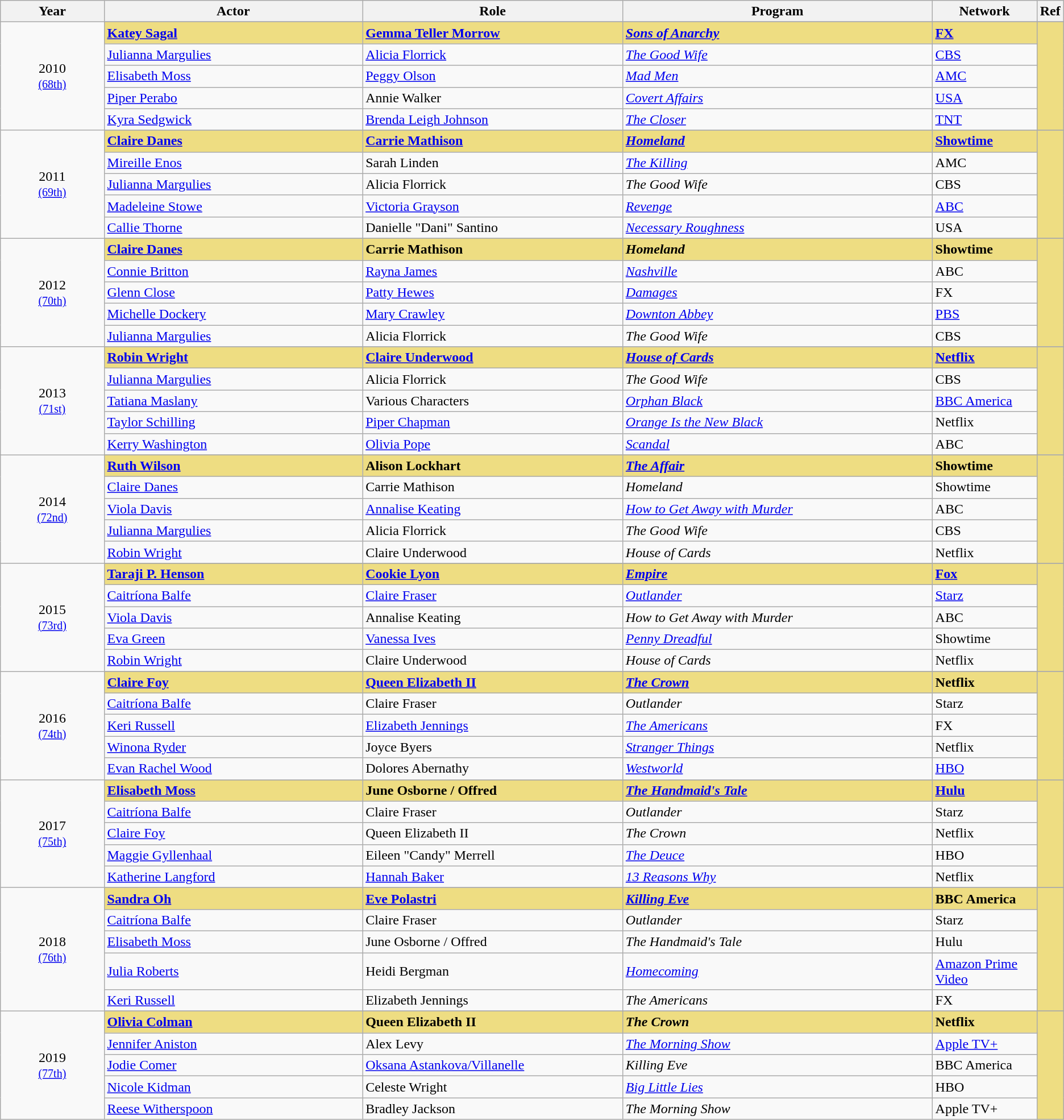<table class="wikitable">
<tr>
<th style="width:10%;">Year</th>
<th style="width:25%;">Actor</th>
<th style="width:25%;">Role</th>
<th style="width:30%;">Program</th>
<th style="width:10%;">Network</th>
<th style="width:5%;">Ref</th>
</tr>
<tr>
<td rowspan="6" style="text-align:center;">2010 <br><small><a href='#'>(68th)</a></small></td>
</tr>
<tr style="background:#EEDD82;">
<td><strong><a href='#'>Katey Sagal</a> </strong></td>
<td><strong><a href='#'>Gemma Teller Morrow</a></strong></td>
<td><strong><em><a href='#'>Sons of Anarchy</a></em></strong></td>
<td><strong><a href='#'>FX</a></strong></td>
<td rowspan="5"></td>
</tr>
<tr>
<td><a href='#'>Julianna Margulies</a></td>
<td><a href='#'>Alicia Florrick</a></td>
<td><em><a href='#'>The Good Wife</a></em></td>
<td><a href='#'>CBS</a></td>
</tr>
<tr>
<td><a href='#'>Elisabeth Moss</a></td>
<td><a href='#'>Peggy Olson</a></td>
<td><em><a href='#'>Mad Men</a></em></td>
<td><a href='#'>AMC</a></td>
</tr>
<tr>
<td><a href='#'>Piper Perabo</a></td>
<td>Annie Walker</td>
<td><em><a href='#'>Covert Affairs</a></em></td>
<td><a href='#'>USA</a></td>
</tr>
<tr>
<td><a href='#'>Kyra Sedgwick</a></td>
<td><a href='#'>Brenda Leigh Johnson</a></td>
<td><em><a href='#'>The Closer</a></em></td>
<td><a href='#'>TNT</a></td>
</tr>
<tr>
<td rowspan="6" style="text-align:center;">2011 <br><small><a href='#'>(69th)</a></small></td>
</tr>
<tr style="background:#EEDD82;">
<td><strong><a href='#'>Claire Danes</a> </strong></td>
<td><strong><a href='#'>Carrie Mathison</a></strong></td>
<td><strong><em><a href='#'>Homeland</a></em></strong></td>
<td><strong><a href='#'>Showtime</a></strong></td>
<td rowspan="5"></td>
</tr>
<tr>
<td><a href='#'>Mireille Enos</a></td>
<td>Sarah Linden</td>
<td><em><a href='#'>The Killing</a></em></td>
<td>AMC</td>
</tr>
<tr>
<td><a href='#'>Julianna Margulies</a></td>
<td>Alicia Florrick</td>
<td><em>The Good Wife</em></td>
<td>CBS</td>
</tr>
<tr>
<td><a href='#'>Madeleine Stowe</a></td>
<td><a href='#'>Victoria Grayson</a></td>
<td><em><a href='#'>Revenge</a></em></td>
<td><a href='#'>ABC</a></td>
</tr>
<tr>
<td><a href='#'>Callie Thorne</a></td>
<td>Danielle "Dani" Santino</td>
<td><em><a href='#'>Necessary Roughness</a></em></td>
<td>USA</td>
</tr>
<tr>
<td rowspan="6" style="text-align:center;">2012 <br><small><a href='#'>(70th)</a></small></td>
</tr>
<tr style="background:#EEDD82;">
<td><strong><a href='#'>Claire Danes</a> </strong></td>
<td><strong>Carrie Mathison</strong></td>
<td><strong><em>Homeland</em></strong></td>
<td><strong>Showtime</strong></td>
<td rowspan="5"></td>
</tr>
<tr>
<td><a href='#'>Connie Britton</a></td>
<td><a href='#'>Rayna James</a></td>
<td><em><a href='#'>Nashville</a></em></td>
<td>ABC</td>
</tr>
<tr>
<td><a href='#'>Glenn Close</a></td>
<td><a href='#'>Patty Hewes</a></td>
<td><em><a href='#'>Damages</a></em></td>
<td>FX</td>
</tr>
<tr>
<td><a href='#'>Michelle Dockery</a></td>
<td><a href='#'>Mary Crawley</a></td>
<td><em><a href='#'>Downton Abbey</a></em></td>
<td><a href='#'>PBS</a></td>
</tr>
<tr>
<td><a href='#'>Julianna Margulies</a></td>
<td>Alicia Florrick</td>
<td><em>The Good Wife</em></td>
<td>CBS</td>
</tr>
<tr>
<td rowspan="6" style="text-align:center;">2013 <br><small><a href='#'>(71st)</a></small></td>
</tr>
<tr style="background:#EEDD82;">
<td><strong><a href='#'>Robin Wright</a> </strong></td>
<td><strong><a href='#'>Claire Underwood</a></strong></td>
<td><strong><em><a href='#'>House of Cards</a></em></strong></td>
<td><strong><a href='#'>Netflix</a></strong></td>
<td rowspan="5"></td>
</tr>
<tr>
<td><a href='#'>Julianna Margulies</a></td>
<td>Alicia Florrick</td>
<td><em>The Good Wife</em></td>
<td>CBS</td>
</tr>
<tr>
<td><a href='#'>Tatiana Maslany</a></td>
<td>Various Characters</td>
<td><em><a href='#'>Orphan Black</a></em></td>
<td><a href='#'>BBC America</a></td>
</tr>
<tr>
<td><a href='#'>Taylor Schilling</a></td>
<td><a href='#'>Piper Chapman</a></td>
<td><em><a href='#'>Orange Is the New Black</a></em></td>
<td>Netflix</td>
</tr>
<tr>
<td><a href='#'>Kerry Washington</a></td>
<td><a href='#'>Olivia Pope</a></td>
<td><em><a href='#'>Scandal</a></em></td>
<td>ABC</td>
</tr>
<tr>
<td rowspan="6" style="text-align:center;">2014 <br><small><a href='#'>(72nd)</a></small></td>
</tr>
<tr style="background:#EEDD82;">
<td><strong><a href='#'>Ruth Wilson</a> </strong></td>
<td><strong>Alison Lockhart</strong></td>
<td><strong><em><a href='#'>The Affair</a></em></strong></td>
<td><strong>Showtime</strong></td>
<td rowspan="5"></td>
</tr>
<tr>
<td><a href='#'>Claire Danes</a></td>
<td>Carrie Mathison</td>
<td><em>Homeland</em></td>
<td>Showtime</td>
</tr>
<tr>
<td><a href='#'>Viola Davis</a></td>
<td><a href='#'>Annalise Keating</a></td>
<td><em><a href='#'>How to Get Away with Murder</a></em></td>
<td>ABC</td>
</tr>
<tr>
<td><a href='#'>Julianna Margulies</a></td>
<td>Alicia Florrick</td>
<td><em>The Good Wife</em></td>
<td>CBS</td>
</tr>
<tr>
<td><a href='#'>Robin Wright</a></td>
<td>Claire Underwood</td>
<td><em>House of Cards</em></td>
<td>Netflix</td>
</tr>
<tr>
<td rowspan="6" style="text-align:center;">2015 <br><small><a href='#'>(73rd)</a></small></td>
</tr>
<tr style="background:#EEDD82;">
<td><strong><a href='#'>Taraji P. Henson</a> </strong></td>
<td><strong><a href='#'>Cookie Lyon</a></strong></td>
<td><strong><em><a href='#'>Empire</a></em></strong></td>
<td><strong><a href='#'>Fox</a></strong></td>
<td rowspan="5"></td>
</tr>
<tr>
<td><a href='#'>Caitríona Balfe</a></td>
<td><a href='#'>Claire Fraser</a></td>
<td><em><a href='#'>Outlander</a></em></td>
<td><a href='#'>Starz</a></td>
</tr>
<tr>
<td><a href='#'>Viola Davis</a></td>
<td>Annalise Keating</td>
<td><em>How to Get Away with Murder</em></td>
<td>ABC</td>
</tr>
<tr>
<td><a href='#'>Eva Green</a></td>
<td><a href='#'>Vanessa Ives</a></td>
<td><em><a href='#'>Penny Dreadful</a></em></td>
<td>Showtime</td>
</tr>
<tr>
<td><a href='#'>Robin Wright</a></td>
<td>Claire Underwood</td>
<td><em>House of Cards</em></td>
<td>Netflix</td>
</tr>
<tr>
<td rowspan="6" style="text-align:center;">2016 <br><small><a href='#'>(74th)</a></small></td>
</tr>
<tr style="background:#EEDD82;">
<td><strong><a href='#'>Claire Foy</a> </strong></td>
<td><strong><a href='#'>Queen Elizabeth II</a></strong></td>
<td><strong><em><a href='#'>The Crown</a></em></strong></td>
<td><strong>Netflix</strong></td>
<td rowspan="5"></td>
</tr>
<tr>
<td><a href='#'>Caitríona Balfe</a></td>
<td>Claire Fraser</td>
<td><em>Outlander</em></td>
<td>Starz</td>
</tr>
<tr>
<td><a href='#'>Keri Russell</a></td>
<td><a href='#'>Elizabeth Jennings</a></td>
<td><em><a href='#'>The Americans</a></em></td>
<td>FX</td>
</tr>
<tr>
<td><a href='#'>Winona Ryder</a></td>
<td>Joyce Byers</td>
<td><em><a href='#'>Stranger Things</a></em></td>
<td>Netflix</td>
</tr>
<tr>
<td><a href='#'>Evan Rachel Wood</a></td>
<td>Dolores Abernathy</td>
<td><em><a href='#'>Westworld</a></em></td>
<td><a href='#'>HBO</a></td>
</tr>
<tr>
<td rowspan="6" style="text-align:center;">2017 <br><small><a href='#'>(75th)</a></small></td>
</tr>
<tr style="background:#EEDD82;">
<td><strong><a href='#'>Elisabeth Moss</a> </strong></td>
<td><strong>June Osborne / Offred</strong></td>
<td><strong><em><a href='#'>The Handmaid's Tale</a></em></strong></td>
<td><strong><a href='#'>Hulu</a></strong></td>
<td rowspan="5"></td>
</tr>
<tr>
<td><a href='#'>Caitríona Balfe</a></td>
<td>Claire Fraser</td>
<td><em>Outlander</em></td>
<td>Starz</td>
</tr>
<tr>
<td><a href='#'>Claire Foy</a></td>
<td>Queen Elizabeth II</td>
<td><em>The Crown</em></td>
<td>Netflix</td>
</tr>
<tr>
<td><a href='#'>Maggie Gyllenhaal</a></td>
<td>Eileen "Candy" Merrell</td>
<td><em><a href='#'>The Deuce</a></em></td>
<td>HBO</td>
</tr>
<tr>
<td><a href='#'>Katherine Langford</a></td>
<td><a href='#'>Hannah Baker</a></td>
<td><em><a href='#'>13 Reasons Why</a></em></td>
<td>Netflix</td>
</tr>
<tr>
<td rowspan="6" style="text-align:center;">2018 <br><small><a href='#'>(76th)</a></small></td>
</tr>
<tr style="background:#EEDD82;">
<td><strong><a href='#'>Sandra Oh</a> </strong></td>
<td><strong><a href='#'>Eve Polastri</a></strong></td>
<td><strong><em><a href='#'>Killing Eve</a></em></strong></td>
<td><strong>BBC America</strong></td>
<td style="background:#EEDD82;" rowspan="5"></td>
</tr>
<tr>
<td><a href='#'>Caitríona Balfe</a></td>
<td>Claire Fraser</td>
<td><em>Outlander</em></td>
<td>Starz</td>
</tr>
<tr>
<td><a href='#'>Elisabeth Moss</a></td>
<td>June Osborne / Offred</td>
<td><em>The Handmaid's Tale</em></td>
<td>Hulu</td>
</tr>
<tr>
<td><a href='#'>Julia Roberts</a></td>
<td>Heidi Bergman</td>
<td><em><a href='#'>Homecoming</a></em></td>
<td><a href='#'>Amazon Prime Video</a></td>
</tr>
<tr>
<td><a href='#'>Keri Russell</a></td>
<td>Elizabeth Jennings</td>
<td><em>The Americans</em></td>
<td>FX</td>
</tr>
<tr>
<td rowspan="6" style="text-align:center;">2019 <br><small><a href='#'>(77th)</a></small></td>
</tr>
<tr style="background:#EEDD82;">
<td><strong><a href='#'>Olivia Colman</a> </strong></td>
<td><strong>Queen Elizabeth II</strong></td>
<td><strong><em>The Crown</em></strong></td>
<td><strong>Netflix</strong></td>
<td style="background:#EEDD82;" rowspan="5"></td>
</tr>
<tr>
<td><a href='#'>Jennifer Aniston</a></td>
<td>Alex Levy</td>
<td><em><a href='#'>The Morning Show</a></em></td>
<td><a href='#'>Apple TV+</a></td>
</tr>
<tr>
<td><a href='#'>Jodie Comer</a></td>
<td><a href='#'>Oksana Astankova/Villanelle</a></td>
<td><em>Killing Eve</em></td>
<td>BBC America</td>
</tr>
<tr>
<td><a href='#'>Nicole Kidman</a></td>
<td>Celeste Wright</td>
<td><em><a href='#'>Big Little Lies</a></em></td>
<td>HBO</td>
</tr>
<tr>
<td><a href='#'>Reese Witherspoon</a></td>
<td>Bradley Jackson</td>
<td><em>The Morning Show</em></td>
<td>Apple TV+</td>
</tr>
</table>
